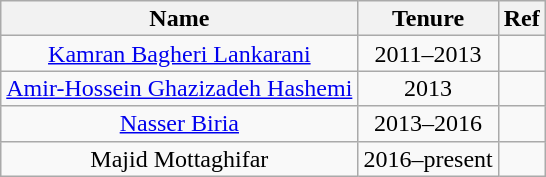<table class="wikitable" style="text-align:center; font-size:100%; line-height:16px;">
<tr>
<th>Name</th>
<th>Tenure</th>
<th>Ref</th>
</tr>
<tr>
<td><a href='#'>Kamran Bagheri Lankarani</a></td>
<td>2011–2013</td>
<td></td>
</tr>
<tr>
<td><a href='#'>Amir-Hossein Ghazizadeh Hashemi</a></td>
<td>2013</td>
<td></td>
</tr>
<tr>
<td><a href='#'>Nasser Biria</a></td>
<td>2013–2016</td>
<td></td>
</tr>
<tr>
<td>Majid Mottaghifar</td>
<td>2016–present</td>
<td></td>
</tr>
</table>
